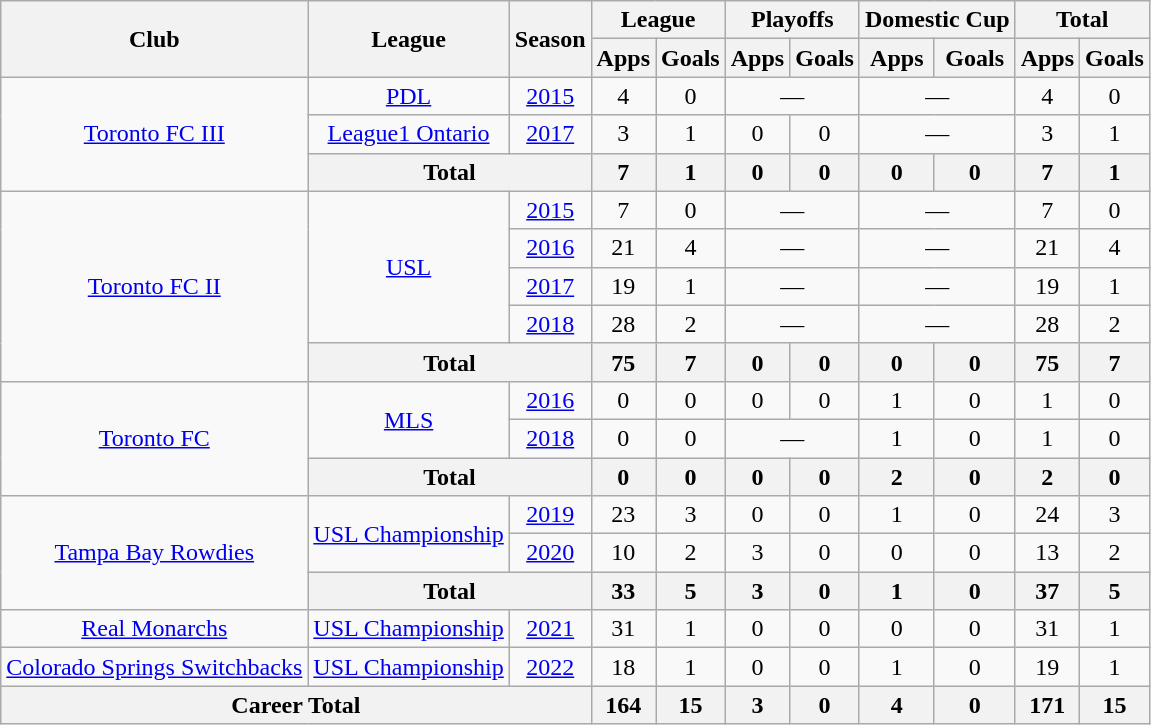<table class="wikitable" style="text-align: center;">
<tr>
<th rowspan="2">Club</th>
<th rowspan="2">League</th>
<th rowspan="2">Season</th>
<th colspan="2">League</th>
<th colspan="2">Playoffs</th>
<th colspan="2">Domestic Cup</th>
<th colspan="2">Total</th>
</tr>
<tr>
<th>Apps</th>
<th>Goals</th>
<th>Apps</th>
<th>Goals</th>
<th>Apps</th>
<th>Goals</th>
<th>Apps</th>
<th>Goals</th>
</tr>
<tr>
<td rowspan="3"><a href='#'>Toronto FC III</a></td>
<td><a href='#'>PDL</a></td>
<td><a href='#'>2015</a></td>
<td>4</td>
<td>0</td>
<td colspan="2">—</td>
<td colspan="2">—</td>
<td>4</td>
<td>0</td>
</tr>
<tr>
<td><a href='#'>League1 Ontario</a></td>
<td><a href='#'>2017</a></td>
<td>3</td>
<td>1</td>
<td>0</td>
<td>0</td>
<td colspan="2">—</td>
<td>3</td>
<td>1</td>
</tr>
<tr>
<th colspan="2">Total</th>
<th>7</th>
<th>1</th>
<th>0</th>
<th>0</th>
<th>0</th>
<th>0</th>
<th>7</th>
<th>1</th>
</tr>
<tr>
<td rowspan="5"><a href='#'>Toronto FC II</a></td>
<td rowspan="4"><a href='#'>USL</a></td>
<td><a href='#'>2015</a></td>
<td>7</td>
<td>0</td>
<td colspan="2">—</td>
<td colspan="2">—</td>
<td>7</td>
<td>0</td>
</tr>
<tr>
<td><a href='#'>2016</a></td>
<td>21</td>
<td>4</td>
<td colspan="2">—</td>
<td colspan="2">—</td>
<td>21</td>
<td>4</td>
</tr>
<tr>
<td><a href='#'>2017</a></td>
<td>19</td>
<td>1</td>
<td colspan="2">—</td>
<td colspan="2">—</td>
<td>19</td>
<td>1</td>
</tr>
<tr>
<td><a href='#'>2018</a></td>
<td>28</td>
<td>2</td>
<td colspan="2">—</td>
<td colspan="2">—</td>
<td>28</td>
<td>2</td>
</tr>
<tr>
<th colspan="2">Total</th>
<th>75</th>
<th>7</th>
<th>0</th>
<th>0</th>
<th>0</th>
<th>0</th>
<th>75</th>
<th>7</th>
</tr>
<tr>
<td rowspan="3"><a href='#'>Toronto FC</a></td>
<td rowspan="2"><a href='#'>MLS</a></td>
<td><a href='#'>2016</a></td>
<td>0</td>
<td>0</td>
<td>0</td>
<td>0</td>
<td>1</td>
<td>0</td>
<td>1</td>
<td>0</td>
</tr>
<tr>
<td><a href='#'>2018</a></td>
<td>0</td>
<td>0</td>
<td colspan="2">—</td>
<td>1</td>
<td>0</td>
<td>1</td>
<td>0</td>
</tr>
<tr>
<th colspan="2">Total</th>
<th>0</th>
<th>0</th>
<th>0</th>
<th>0</th>
<th>2</th>
<th>0</th>
<th>2</th>
<th>0</th>
</tr>
<tr>
<td rowspan="3"><a href='#'>Tampa Bay Rowdies</a></td>
<td rowspan="2"><a href='#'>USL Championship</a></td>
<td><a href='#'>2019</a></td>
<td>23</td>
<td>3</td>
<td>0</td>
<td>0</td>
<td>1</td>
<td>0</td>
<td>24</td>
<td>3</td>
</tr>
<tr>
<td><a href='#'>2020</a></td>
<td>10</td>
<td>2</td>
<td>3</td>
<td>0</td>
<td>0</td>
<td>0</td>
<td>13</td>
<td>2</td>
</tr>
<tr>
<th colspan="2">Total</th>
<th>33</th>
<th>5</th>
<th>3</th>
<th>0</th>
<th>1</th>
<th>0</th>
<th>37</th>
<th>5</th>
</tr>
<tr>
<td><a href='#'>Real Monarchs</a></td>
<td><a href='#'>USL Championship</a></td>
<td><a href='#'>2021</a></td>
<td>31</td>
<td>1</td>
<td>0</td>
<td>0</td>
<td>0</td>
<td>0</td>
<td>31</td>
<td>1</td>
</tr>
<tr>
<td><a href='#'>Colorado Springs Switchbacks</a></td>
<td><a href='#'>USL Championship</a></td>
<td><a href='#'>2022</a></td>
<td>18</td>
<td>1</td>
<td>0</td>
<td>0</td>
<td>1</td>
<td>0</td>
<td>19</td>
<td>1</td>
</tr>
<tr>
<th colspan="3">Career Total</th>
<th>164</th>
<th>15</th>
<th>3</th>
<th>0</th>
<th>4</th>
<th>0</th>
<th>171</th>
<th>15</th>
</tr>
</table>
